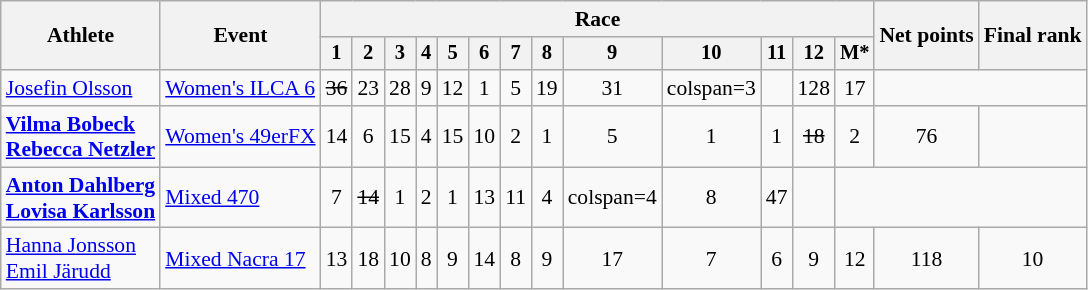<table class="wikitable" style="font-size:90%">
<tr>
<th rowspan="2">Athlete</th>
<th rowspan="2">Event</th>
<th colspan=13>Race</th>
<th rowspan=2>Net points</th>
<th rowspan=2>Final rank</th>
</tr>
<tr style="font-size:95%">
<th>1</th>
<th>2</th>
<th>3</th>
<th>4</th>
<th>5</th>
<th>6</th>
<th>7</th>
<th>8</th>
<th>9</th>
<th>10</th>
<th>11</th>
<th>12</th>
<th>M*</th>
</tr>
<tr align=center>
<td align=left><a href='#'>Josefin Olsson</a></td>
<td align=left><a href='#'>Women's ILCA 6</a></td>
<td><s>36</s></td>
<td>23</td>
<td>28</td>
<td>9</td>
<td>12</td>
<td>1</td>
<td>5</td>
<td>19</td>
<td>31</td>
<td>colspan=3 </td>
<td></td>
<td>128</td>
<td>17</td>
</tr>
<tr align=center>
<td align=left><strong><a href='#'>Vilma Bobeck</a><br><a href='#'>Rebecca Netzler</a></strong></td>
<td align=left><a href='#'>Women's 49erFX</a></td>
<td>14</td>
<td>6</td>
<td>15</td>
<td>4</td>
<td>15</td>
<td>10</td>
<td>2</td>
<td>1</td>
<td>5</td>
<td>1</td>
<td>1</td>
<td><s>18</s></td>
<td>2</td>
<td>76</td>
<td></td>
</tr>
<tr align=center>
<td align=left><strong><a href='#'>Anton Dahlberg</a><br><a href='#'>Lovisa Karlsson</a></strong></td>
<td align=left><a href='#'>Mixed 470</a></td>
<td>7</td>
<td><s>14</s></td>
<td>1</td>
<td>2</td>
<td>1</td>
<td>13</td>
<td>11</td>
<td>4</td>
<td>colspan=4 </td>
<td>8</td>
<td>47</td>
<td></td>
</tr>
<tr align=center>
<td align=left><a href='#'>Hanna Jonsson</a><br><a href='#'>Emil Järudd</a></td>
<td align=left><a href='#'>Mixed Nacra 17</a></td>
<td>13</td>
<td>18</td>
<td>10</td>
<td>8</td>
<td>9</td>
<td>14</td>
<td>8</td>
<td>9</td>
<td>17</td>
<td>7</td>
<td>6</td>
<td>9</td>
<td>12</td>
<td>118</td>
<td>10</td>
</tr>
</table>
